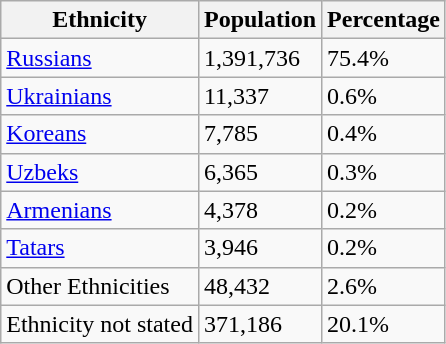<table class="wikitable">
<tr>
<th>Ethnicity</th>
<th>Population</th>
<th>Percentage</th>
</tr>
<tr>
<td><a href='#'>Russians</a></td>
<td>1,391,736</td>
<td>75.4%</td>
</tr>
<tr>
<td><a href='#'>Ukrainians</a></td>
<td>11,337</td>
<td>0.6%</td>
</tr>
<tr>
<td><a href='#'>Koreans</a></td>
<td>7,785</td>
<td>0.4%</td>
</tr>
<tr>
<td><a href='#'>Uzbeks</a></td>
<td>6,365</td>
<td>0.3%</td>
</tr>
<tr>
<td><a href='#'>Armenians</a></td>
<td>4,378</td>
<td>0.2%</td>
</tr>
<tr>
<td><a href='#'>Tatars</a></td>
<td>3,946</td>
<td>0.2%</td>
</tr>
<tr>
<td>Other Ethnicities</td>
<td>48,432</td>
<td>2.6%</td>
</tr>
<tr>
<td>Ethnicity not stated</td>
<td>371,186</td>
<td>20.1%</td>
</tr>
</table>
